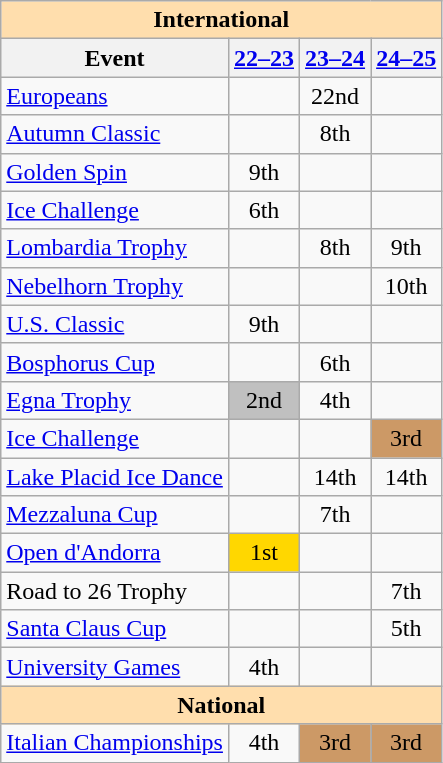<table class="wikitable" style="text-align:center">
<tr>
<th style="background-color: #ffdead; " colspan=4 align=center>International</th>
</tr>
<tr>
<th>Event</th>
<th><a href='#'>22–23</a></th>
<th><a href='#'>23–24</a></th>
<th><a href='#'>24–25</a></th>
</tr>
<tr>
<td align=left><a href='#'>Europeans</a></td>
<td></td>
<td>22nd</td>
<td></td>
</tr>
<tr>
<td align=left> <a href='#'>Autumn Classic</a></td>
<td></td>
<td>8th</td>
<td></td>
</tr>
<tr>
<td align=left> <a href='#'>Golden Spin</a></td>
<td>9th</td>
<td></td>
<td></td>
</tr>
<tr>
<td align=left> <a href='#'>Ice Challenge</a></td>
<td>6th</td>
<td></td>
<td></td>
</tr>
<tr>
<td align=left> <a href='#'>Lombardia Trophy</a></td>
<td></td>
<td>8th</td>
<td>9th</td>
</tr>
<tr>
<td align=left> <a href='#'>Nebelhorn Trophy</a></td>
<td></td>
<td></td>
<td>10th</td>
</tr>
<tr>
<td align=left> <a href='#'>U.S. Classic</a></td>
<td>9th</td>
<td></td>
<td></td>
</tr>
<tr>
<td align=left><a href='#'>Bosphorus Cup</a></td>
<td></td>
<td>6th</td>
<td></td>
</tr>
<tr>
<td align=left><a href='#'>Egna Trophy</a></td>
<td bgcolor=silver>2nd</td>
<td>4th</td>
<td></td>
</tr>
<tr>
<td align=left><a href='#'>Ice Challenge</a></td>
<td></td>
<td></td>
<td bgcolor=cc9966>3rd</td>
</tr>
<tr>
<td align="left"><a href='#'>Lake Placid Ice Dance</a></td>
<td></td>
<td>14th</td>
<td>14th</td>
</tr>
<tr>
<td align=left><a href='#'>Mezzaluna Cup</a></td>
<td></td>
<td>7th</td>
<td></td>
</tr>
<tr>
<td align=left><a href='#'>Open d'Andorra</a></td>
<td bgcolor=gold>1st</td>
<td></td>
<td></td>
</tr>
<tr>
<td align=left>Road to 26 Trophy</td>
<td></td>
<td></td>
<td>7th</td>
</tr>
<tr>
<td align=left><a href='#'>Santa Claus Cup</a></td>
<td></td>
<td></td>
<td>5th</td>
</tr>
<tr>
<td align=left><a href='#'>University Games</a></td>
<td>4th</td>
<td></td>
<td></td>
</tr>
<tr>
<th style="background-color: #ffdead; " colspan=4 align=center>National</th>
</tr>
<tr>
<td align=left><a href='#'>Italian Championships</a></td>
<td>4th</td>
<td bgcolor=cc9966>3rd</td>
<td bgcolor="cc9966">3rd</td>
</tr>
</table>
